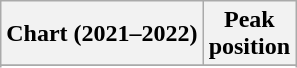<table class="wikitable sortable plainrowheaders" style="text-align:center">
<tr>
<th scope="col">Chart (2021–2022)</th>
<th scope="col">Peak<br>position</th>
</tr>
<tr>
</tr>
<tr>
</tr>
<tr>
</tr>
<tr>
</tr>
</table>
